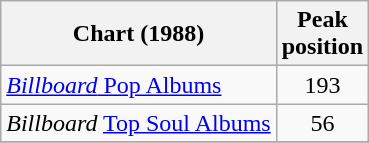<table class="wikitable">
<tr>
<th>Chart (1988)</th>
<th>Peak<br>position</th>
</tr>
<tr>
<td><a href='#'><em>Billboard</em> Pop Albums</a></td>
<td align=center>193</td>
</tr>
<tr>
<td><em>Billboard</em> <a href='#'>Top Soul Albums</a></td>
<td align=center>56</td>
</tr>
<tr>
</tr>
</table>
